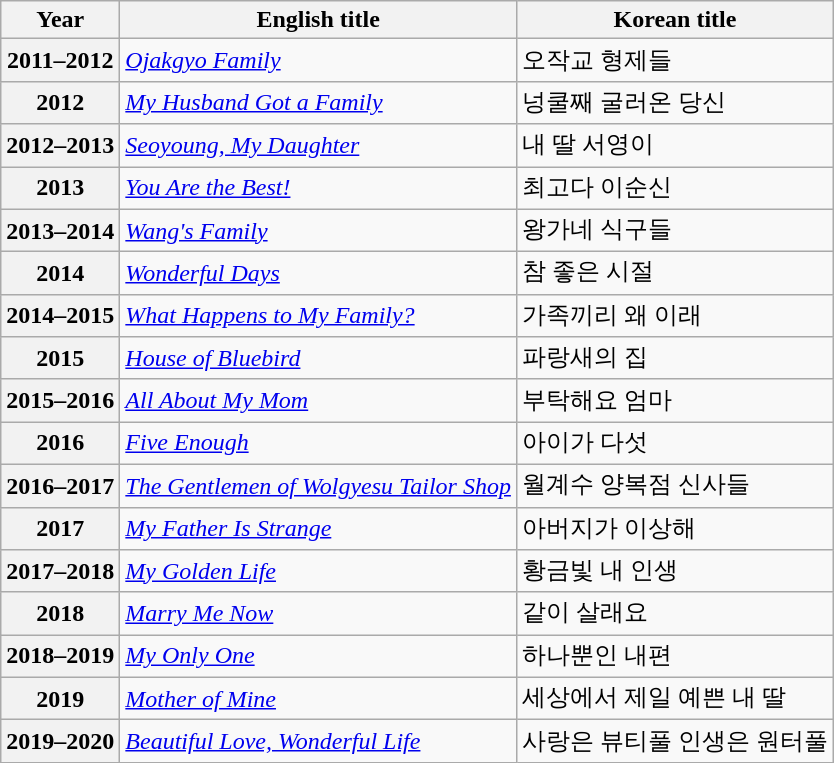<table class="wikitable plainrowheaders">
<tr>
<th scope="col">Year</th>
<th scope="col">English title</th>
<th scope="col">Korean title</th>
</tr>
<tr>
<th scope="row">2011–2012</th>
<td><em><a href='#'>Ojakgyo Family</a></em></td>
<td>오작교 형제들</td>
</tr>
<tr>
<th scope="row">2012</th>
<td><em><a href='#'>My Husband Got a Family</a></em></td>
<td>넝쿨째 굴러온 당신</td>
</tr>
<tr>
<th scope="row">2012–2013</th>
<td><em><a href='#'>Seoyoung, My Daughter</a></em></td>
<td>내 딸 서영이</td>
</tr>
<tr>
<th scope="row">2013</th>
<td><em><a href='#'>You Are the Best!</a></em></td>
<td>최고다 이순신</td>
</tr>
<tr>
<th scope="row">2013–2014</th>
<td><em><a href='#'>Wang's Family</a></em></td>
<td>왕가네 식구들</td>
</tr>
<tr>
<th scope="row">2014</th>
<td><em><a href='#'>Wonderful Days</a></em></td>
<td>참 좋은 시절</td>
</tr>
<tr>
<th scope="row">2014–2015</th>
<td><em><a href='#'>What Happens to My Family?</a></em></td>
<td>가족끼리 왜 이래</td>
</tr>
<tr>
<th scope="row">2015</th>
<td><em><a href='#'>House of Bluebird</a></em></td>
<td>파랑새의 집</td>
</tr>
<tr>
<th scope="row">2015–2016</th>
<td><em><a href='#'>All About My Mom</a></em></td>
<td>부탁해요 엄마</td>
</tr>
<tr>
<th scope="row">2016</th>
<td><em><a href='#'>Five Enough</a></em></td>
<td>아이가 다섯</td>
</tr>
<tr>
<th scope="row">2016–2017</th>
<td><em><a href='#'>The Gentlemen of Wolgyesu Tailor Shop</a></em></td>
<td>월계수 양복점 신사들</td>
</tr>
<tr>
<th scope="row">2017</th>
<td><em><a href='#'>My Father Is Strange</a></em></td>
<td>아버지가 이상해</td>
</tr>
<tr>
<th scope="row">2017–2018</th>
<td><em><a href='#'>My Golden Life</a></em></td>
<td>황금빛 내 인생</td>
</tr>
<tr>
<th scope="row">2018</th>
<td><em><a href='#'>Marry Me Now</a></em></td>
<td>같이 살래요</td>
</tr>
<tr>
<th scope="row">2018–2019</th>
<td><em><a href='#'>My Only One</a></em></td>
<td>하나뿐인 내편</td>
</tr>
<tr>
<th scope="row">2019</th>
<td><em><a href='#'>Mother of Mine</a></em></td>
<td>세상에서 제일 예쁜 내 딸</td>
</tr>
<tr>
<th scope="row">2019–2020</th>
<td><em><a href='#'>Beautiful Love, Wonderful Life</a></em></td>
<td>사랑은 뷰티풀 인생은 원터풀</td>
</tr>
</table>
